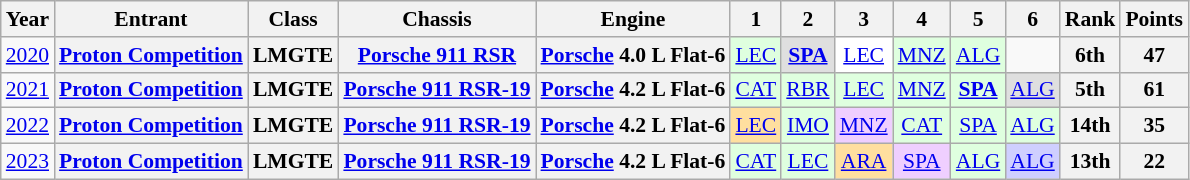<table class="wikitable" style="text-align:center; font-size:90%">
<tr>
<th>Year</th>
<th>Entrant</th>
<th>Class</th>
<th>Chassis</th>
<th>Engine</th>
<th>1</th>
<th>2</th>
<th>3</th>
<th>4</th>
<th>5</th>
<th>6</th>
<th>Rank</th>
<th>Points</th>
</tr>
<tr>
<td><a href='#'>2020</a></td>
<th><a href='#'>Proton Competition</a></th>
<th>LMGTE</th>
<th><a href='#'>Porsche 911 RSR</a></th>
<th><a href='#'>Porsche</a> 4.0 L Flat-6</th>
<td style="background:#DFFFDF;"><a href='#'>LEC</a><br></td>
<td style="background:#DFDFDF;"><strong><a href='#'>SPA</a></strong><br></td>
<td style="background:#FFFFFF;"><a href='#'>LEC</a><br></td>
<td style="background:#DFFFDF;"><a href='#'>MNZ</a><br></td>
<td style="background:#DFFFDF;"><a href='#'>ALG</a><br></td>
<td></td>
<th>6th</th>
<th>47</th>
</tr>
<tr>
<td><a href='#'>2021</a></td>
<th><a href='#'>Proton Competition</a></th>
<th>LMGTE</th>
<th><a href='#'>Porsche 911 RSR-19</a></th>
<th><a href='#'>Porsche</a> 4.2 L Flat-6</th>
<td style="background:#DFFFDF;"><a href='#'>CAT</a><br></td>
<td style="background:#DFFFDF;"><a href='#'>RBR</a><br></td>
<td style="background:#DFFFDF;"><a href='#'>LEC</a><br></td>
<td style="background:#DFFFDF;"><a href='#'>MNZ</a><br></td>
<td style="background:#DFFFDF;"><strong><a href='#'>SPA</a></strong><br></td>
<td style="background:#DFDFDF;"><a href='#'>ALG</a><br></td>
<th>5th</th>
<th>61</th>
</tr>
<tr>
<td><a href='#'>2022</a></td>
<th><a href='#'>Proton Competition</a></th>
<th>LMGTE</th>
<th><a href='#'>Porsche 911 RSR-19</a></th>
<th><a href='#'>Porsche</a> 4.2 L Flat-6</th>
<td style="background:#FFDF9F;"><a href='#'>LEC</a><br></td>
<td style="background:#DFFFDF;"><a href='#'>IMO</a><br></td>
<td style="background:#EFCFFF;"><a href='#'>MNZ</a><br></td>
<td style="background:#DFFFDF;"><a href='#'>CAT</a><br></td>
<td style="background:#DFFFDF;"><a href='#'>SPA</a><br></td>
<td style="background:#DFFFDF;"><a href='#'>ALG</a><br></td>
<th>14th</th>
<th>35</th>
</tr>
<tr>
<td><a href='#'>2023</a></td>
<th><a href='#'>Proton Competition</a></th>
<th>LMGTE</th>
<th><a href='#'>Porsche 911 RSR-19</a></th>
<th><a href='#'>Porsche</a> 4.2 L Flat-6</th>
<td style="background:#DFFFDF;"><a href='#'>CAT</a><br></td>
<td style="background:#DFFFDF;"><a href='#'>LEC</a><br></td>
<td style="background:#FFDF9F;"><a href='#'>ARA</a><br></td>
<td style="background:#EFCFFF;"><a href='#'>SPA</a><br></td>
<td style="background:#DFFFDF;"><a href='#'>ALG</a><br></td>
<td style="background:#CFCFFF;"><a href='#'>ALG</a><br></td>
<th>13th</th>
<th>22</th>
</tr>
</table>
